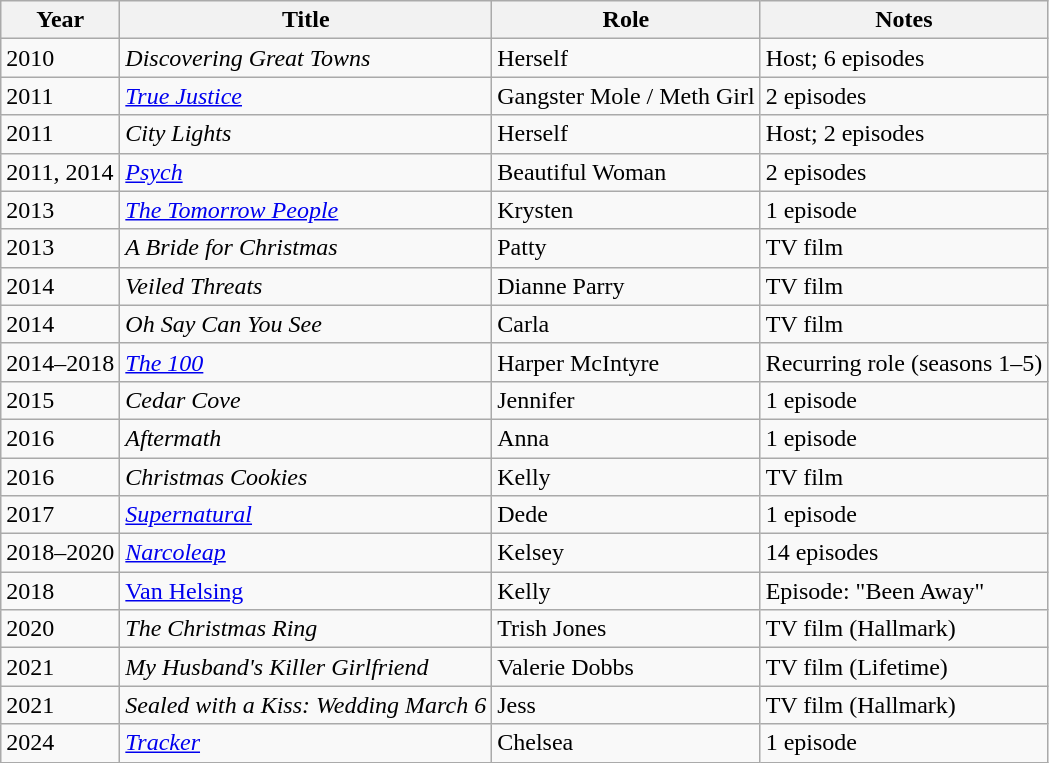<table class="wikitable sortable">
<tr>
<th>Year</th>
<th>Title</th>
<th>Role</th>
<th class="unsortable">Notes</th>
</tr>
<tr>
<td>2010</td>
<td><em>Discovering Great Towns</em></td>
<td>Herself</td>
<td>Host; 6 episodes</td>
</tr>
<tr>
<td>2011</td>
<td><em><a href='#'>True Justice</a></em></td>
<td>Gangster Mole / Meth Girl</td>
<td>2 episodes</td>
</tr>
<tr>
<td>2011</td>
<td><em>City Lights</em></td>
<td>Herself</td>
<td>Host; 2 episodes</td>
</tr>
<tr>
<td>2011, 2014</td>
<td><em><a href='#'>Psych</a></em></td>
<td>Beautiful Woman</td>
<td>2 episodes</td>
</tr>
<tr>
<td>2013</td>
<td><em><a href='#'>The Tomorrow People</a></em></td>
<td>Krysten</td>
<td>1 episode</td>
</tr>
<tr>
<td>2013</td>
<td><em>A Bride for Christmas</em></td>
<td>Patty</td>
<td>TV film</td>
</tr>
<tr>
<td>2014</td>
<td><em>Veiled Threats</em></td>
<td>Dianne Parry</td>
<td>TV film</td>
</tr>
<tr>
<td>2014</td>
<td><em>Oh Say Can You See</em></td>
<td>Carla</td>
<td>TV film</td>
</tr>
<tr>
<td>2014–2018</td>
<td><em><a href='#'>The 100</a></em></td>
<td>Harper McIntyre</td>
<td>Recurring role (seasons 1–5)</td>
</tr>
<tr>
<td>2015</td>
<td><em>Cedar Cove</em></td>
<td>Jennifer</td>
<td>1 episode</td>
</tr>
<tr>
<td>2016</td>
<td><em>Aftermath</em></td>
<td>Anna</td>
<td>1 episode</td>
</tr>
<tr>
<td>2016</td>
<td><em>Christmas Cookies</em></td>
<td>Kelly</td>
<td>TV film</td>
</tr>
<tr>
<td>2017</td>
<td><em><a href='#'>Supernatural</a></em></td>
<td>Dede</td>
<td>1 episode</td>
</tr>
<tr>
<td>2018–2020</td>
<td><em><a href='#'>Narcoleap</a></em></td>
<td>Kelsey</td>
<td>14 episodes</td>
</tr>
<tr>
<td>2018</td>
<td><em><a href='#'></em>Van Helsing<em></a></em></td>
<td>Kelly</td>
<td>Episode: "Been Away"</td>
</tr>
<tr>
<td>2020</td>
<td><em>The Christmas Ring</em></td>
<td>Trish Jones</td>
<td>TV film (Hallmark)</td>
</tr>
<tr>
<td>2021</td>
<td><em>My Husband's Killer Girlfriend</em></td>
<td>Valerie Dobbs</td>
<td>TV film (Lifetime)</td>
</tr>
<tr>
<td>2021</td>
<td><em>Sealed with a Kiss: Wedding March 6</em></td>
<td>Jess</td>
<td>TV film (Hallmark)</td>
</tr>
<tr>
<td>2024</td>
<td><em><a href='#'>Tracker</a></em></td>
<td>Chelsea</td>
<td>1 episode</td>
</tr>
</table>
